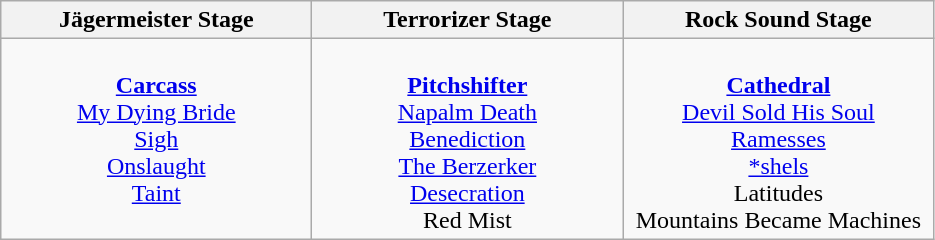<table class="wikitable">
<tr>
<th>Jägermeister Stage</th>
<th>Terrorizer Stage</th>
<th>Rock Sound Stage</th>
</tr>
<tr>
<td valign="top" align="center" width=200><br><strong><a href='#'>Carcass</a></strong>
<br><a href='#'>My Dying Bride</a>
<br><a href='#'>Sigh</a>
<br><a href='#'>Onslaught</a>
<br><a href='#'>Taint</a></td>
<td valign="top" align="center" width=200><br><strong><a href='#'>Pitchshifter</a></strong>
<br><a href='#'>Napalm Death</a>
<br><a href='#'>Benediction</a>
<br><a href='#'>The Berzerker</a>
<br><a href='#'>Desecration</a>
<br>Red Mist</td>
<td valign="top" align="center" width=200><br><strong><a href='#'>Cathedral</a></strong>
<br><a href='#'>Devil Sold His Soul</a>
<br><a href='#'>Ramesses</a>
<br><a href='#'>*shels</a>
<br>Latitudes
<br>Mountains Became Machines</td>
</tr>
</table>
